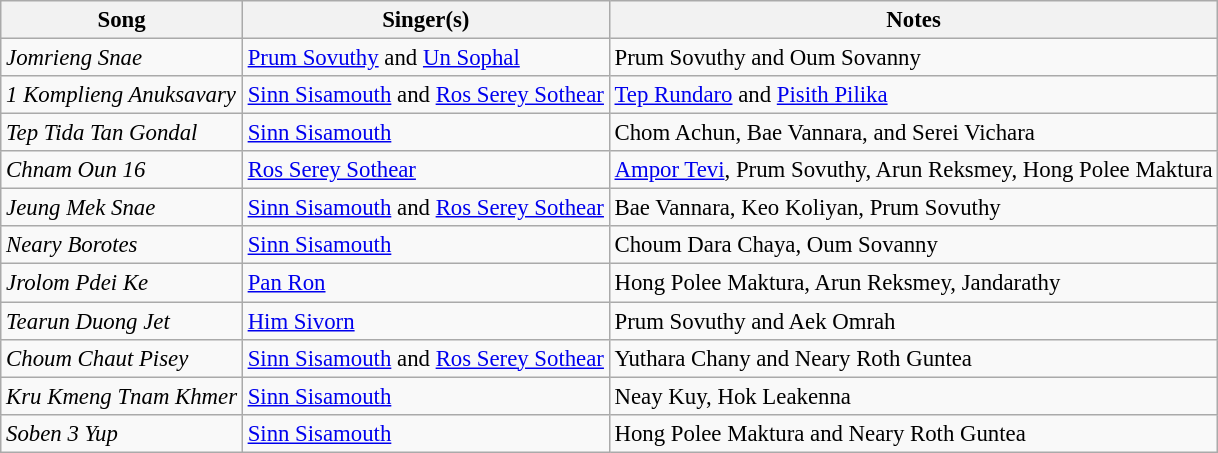<table class="wikitable" style="font-size:95%;">
<tr>
<th>Song</th>
<th>Singer(s)</th>
<th>Notes</th>
</tr>
<tr>
<td><em>Jomrieng Snae</em></td>
<td><a href='#'>Prum Sovuthy</a> and <a href='#'>Un Sophal</a></td>
<td>Prum Sovuthy and Oum Sovanny</td>
</tr>
<tr>
<td><em>1 Komplieng Anuksavary</em></td>
<td><a href='#'>Sinn Sisamouth</a> and <a href='#'>Ros Serey Sothear</a></td>
<td><a href='#'>Tep Rundaro</a> and <a href='#'>Pisith Pilika</a></td>
</tr>
<tr>
<td><em>Tep Tida Tan Gondal</em></td>
<td><a href='#'>Sinn Sisamouth</a></td>
<td>Chom Achun, Bae Vannara, and Serei Vichara</td>
</tr>
<tr>
<td><em>Chnam Oun 16</em></td>
<td><a href='#'>Ros Serey Sothear</a></td>
<td><a href='#'>Ampor Tevi</a>, Prum Sovuthy, Arun Reksmey, Hong Polee Maktura</td>
</tr>
<tr>
<td><em>Jeung Mek Snae</em></td>
<td><a href='#'>Sinn Sisamouth</a> and <a href='#'>Ros Serey Sothear</a></td>
<td>Bae Vannara, Keo Koliyan, Prum Sovuthy</td>
</tr>
<tr>
<td><em>Neary Borotes</em></td>
<td><a href='#'>Sinn Sisamouth</a></td>
<td>Choum Dara Chaya, Oum Sovanny</td>
</tr>
<tr>
<td><em>Jrolom Pdei Ke</em></td>
<td><a href='#'>Pan Ron</a></td>
<td>Hong Polee Maktura, Arun Reksmey, Jandarathy</td>
</tr>
<tr>
<td><em>Tearun Duong Jet</em></td>
<td><a href='#'>Him Sivorn</a></td>
<td>Prum Sovuthy and Aek Omrah</td>
</tr>
<tr>
<td><em>Choum Chaut Pisey</em></td>
<td><a href='#'>Sinn Sisamouth</a> and <a href='#'>Ros Serey Sothear</a></td>
<td>Yuthara Chany and Neary Roth Guntea</td>
</tr>
<tr>
<td><em>Kru Kmeng Tnam Khmer</em></td>
<td><a href='#'>Sinn Sisamouth</a></td>
<td>Neay Kuy, Hok Leakenna</td>
</tr>
<tr>
<td><em>Soben 3 Yup</em></td>
<td><a href='#'>Sinn Sisamouth</a></td>
<td>Hong Polee Maktura and Neary Roth Guntea</td>
</tr>
</table>
